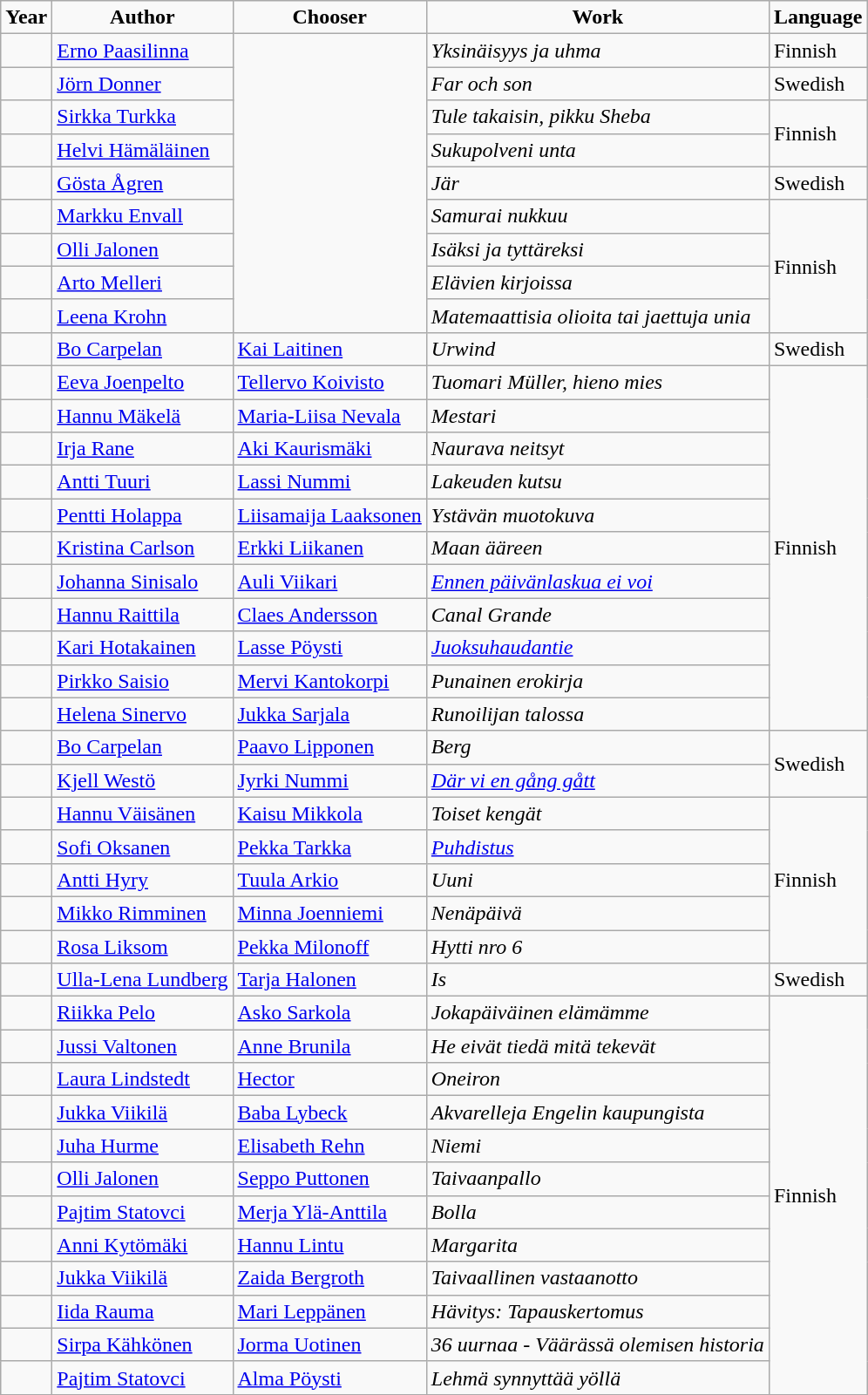<table class="wikitable">
<tr>
<th style="text-align: center; background: #f9f9f9;">Year</th>
<th style="text-align: center; background: #f9f9f9;">Author</th>
<th style="text-align: center; background: #f9f9f9;">Chooser</th>
<th style="text-align: center; background: #f9f9f9;">Work</th>
<th style="text-align: center; background: #f9f9f9;">Language</th>
</tr>
<tr>
<td></td>
<td><a href='#'>Erno Paasilinna</a></td>
<td rowspan=9></td>
<td><em>Yksinäisyys ja uhma</em></td>
<td>Finnish</td>
</tr>
<tr>
<td></td>
<td><a href='#'>Jörn Donner</a></td>
<td><em>Far och son</em></td>
<td>Swedish</td>
</tr>
<tr>
<td></td>
<td><a href='#'>Sirkka Turkka</a></td>
<td><em>Tule takaisin, pikku Sheba</em></td>
<td rowspan=2>Finnish</td>
</tr>
<tr>
<td></td>
<td><a href='#'>Helvi Hämäläinen</a></td>
<td><em>Sukupolveni unta</em></td>
</tr>
<tr>
<td></td>
<td><a href='#'>Gösta Ågren</a></td>
<td><em>Jär</em></td>
<td>Swedish</td>
</tr>
<tr>
<td></td>
<td><a href='#'>Markku Envall</a></td>
<td><em>Samurai nukkuu</em></td>
<td rowspan=4>Finnish</td>
</tr>
<tr>
<td></td>
<td><a href='#'>Olli Jalonen</a></td>
<td><em>Isäksi ja tyttäreksi</em></td>
</tr>
<tr>
<td></td>
<td><a href='#'>Arto Melleri</a></td>
<td><em>Elävien kirjoissa</em></td>
</tr>
<tr>
<td></td>
<td><a href='#'>Leena Krohn</a></td>
<td><em>Matemaattisia olioita tai jaettuja unia</em></td>
</tr>
<tr>
<td></td>
<td><a href='#'>Bo Carpelan</a></td>
<td><a href='#'>Kai Laitinen</a></td>
<td><em>Urwind</em></td>
<td>Swedish</td>
</tr>
<tr>
<td></td>
<td><a href='#'>Eeva Joenpelto</a></td>
<td><a href='#'>Tellervo Koivisto</a></td>
<td><em>Tuomari Müller, hieno mies</em></td>
<td rowspan=11>Finnish</td>
</tr>
<tr>
<td></td>
<td><a href='#'>Hannu Mäkelä</a></td>
<td><a href='#'>Maria-Liisa Nevala</a></td>
<td><em>Mestari</em></td>
</tr>
<tr>
<td></td>
<td><a href='#'>Irja Rane</a></td>
<td><a href='#'>Aki Kaurismäki</a></td>
<td><em>Naurava neitsyt</em></td>
</tr>
<tr>
<td></td>
<td><a href='#'>Antti Tuuri</a></td>
<td><a href='#'>Lassi Nummi</a></td>
<td><em>Lakeuden kutsu</em></td>
</tr>
<tr>
<td></td>
<td><a href='#'>Pentti Holappa</a></td>
<td><a href='#'>Liisamaija Laaksonen</a></td>
<td><em>Ystävän muotokuva</em></td>
</tr>
<tr>
<td></td>
<td><a href='#'>Kristina Carlson</a></td>
<td><a href='#'>Erkki Liikanen</a></td>
<td><em>Maan ääreen</em></td>
</tr>
<tr>
<td></td>
<td><a href='#'>Johanna Sinisalo</a></td>
<td><a href='#'>Auli Viikari</a></td>
<td><em><a href='#'>Ennen päivänlaskua ei voi</a></em></td>
</tr>
<tr>
<td></td>
<td><a href='#'>Hannu Raittila</a></td>
<td><a href='#'>Claes Andersson</a></td>
<td><em>Canal Grande</em></td>
</tr>
<tr>
<td></td>
<td><a href='#'>Kari Hotakainen</a></td>
<td><a href='#'>Lasse Pöysti</a></td>
<td><em><a href='#'>Juoksuhaudantie</a></em></td>
</tr>
<tr>
<td></td>
<td><a href='#'>Pirkko Saisio</a></td>
<td><a href='#'>Mervi Kantokorpi</a></td>
<td><em>Punainen erokirja</em></td>
</tr>
<tr>
<td></td>
<td><a href='#'>Helena Sinervo</a></td>
<td><a href='#'>Jukka Sarjala</a></td>
<td><em>Runoilijan talossa</em></td>
</tr>
<tr>
<td></td>
<td><a href='#'>Bo Carpelan</a></td>
<td><a href='#'>Paavo Lipponen</a></td>
<td><em>Berg</em></td>
<td rowspan=2>Swedish</td>
</tr>
<tr>
<td></td>
<td><a href='#'>Kjell Westö</a></td>
<td><a href='#'>Jyrki Nummi</a></td>
<td><em><a href='#'>Där vi en gång gått</a></em></td>
</tr>
<tr>
<td></td>
<td><a href='#'>Hannu Väisänen</a></td>
<td><a href='#'>Kaisu Mikkola</a></td>
<td><em>Toiset kengät</em></td>
<td rowspan=5>Finnish</td>
</tr>
<tr>
<td></td>
<td><a href='#'>Sofi Oksanen</a></td>
<td><a href='#'>Pekka Tarkka</a></td>
<td><em><a href='#'>Puhdistus</a></em></td>
</tr>
<tr>
<td></td>
<td><a href='#'>Antti Hyry</a></td>
<td><a href='#'>Tuula Arkio</a></td>
<td><em>Uuni</em></td>
</tr>
<tr>
<td></td>
<td><a href='#'>Mikko Rimminen</a></td>
<td><a href='#'>Minna Joenniemi</a></td>
<td><em>Nenäpäivä</em></td>
</tr>
<tr>
<td></td>
<td><a href='#'>Rosa Liksom</a></td>
<td><a href='#'>Pekka Milonoff</a></td>
<td><em>Hytti nro 6</em></td>
</tr>
<tr>
<td></td>
<td><a href='#'>Ulla-Lena Lundberg</a></td>
<td><a href='#'>Tarja Halonen</a></td>
<td><em>Is</em></td>
<td>Swedish</td>
</tr>
<tr>
<td></td>
<td><a href='#'>Riikka Pelo</a></td>
<td><a href='#'>Asko Sarkola</a></td>
<td><em>Jokapäiväinen elämämme</em></td>
<td rowspan=12>Finnish</td>
</tr>
<tr>
<td></td>
<td><a href='#'>Jussi Valtonen</a></td>
<td><a href='#'>Anne Brunila</a></td>
<td><em>He eivät tiedä mitä tekevät</em></td>
</tr>
<tr>
<td></td>
<td><a href='#'>Laura Lindstedt</a></td>
<td><a href='#'>Hector</a></td>
<td><em>Oneiron</em></td>
</tr>
<tr>
<td></td>
<td><a href='#'>Jukka Viikilä</a></td>
<td><a href='#'>Baba Lybeck</a></td>
<td><em>Akvarelleja Engelin kaupungista</em></td>
</tr>
<tr>
<td></td>
<td><a href='#'>Juha Hurme</a></td>
<td><a href='#'>Elisabeth Rehn</a></td>
<td><em>Niemi</em></td>
</tr>
<tr>
<td></td>
<td><a href='#'>Olli Jalonen</a></td>
<td><a href='#'>Seppo Puttonen</a></td>
<td><em>Taivaanpallo</em></td>
</tr>
<tr>
<td></td>
<td><a href='#'>Pajtim Statovci</a></td>
<td><a href='#'>Merja Ylä-Anttila</a></td>
<td><em>Bolla</em></td>
</tr>
<tr>
<td></td>
<td><a href='#'>Anni Kytömäki</a></td>
<td><a href='#'>Hannu Lintu</a></td>
<td><em>Margarita</em></td>
</tr>
<tr>
<td></td>
<td><a href='#'>Jukka Viikilä</a></td>
<td><a href='#'>Zaida Bergroth</a></td>
<td><em>Taivaallinen vastaanotto</em></td>
</tr>
<tr>
<td></td>
<td><a href='#'>Iida Rauma</a></td>
<td><a href='#'>Mari Leppänen</a></td>
<td><em>Hävitys: Tapauskertomus</em></td>
</tr>
<tr>
<td></td>
<td><a href='#'>Sirpa Kähkönen</a></td>
<td><a href='#'>Jorma Uotinen</a></td>
<td><em>36 uurnaa - Väärässä olemisen historia</em></td>
</tr>
<tr>
<td></td>
<td><a href='#'>Pajtim Statovci</a></td>
<td><a href='#'>Alma Pöysti</a></td>
<td><em>Lehmä synnyttää yöllä</em></td>
</tr>
<tr>
</tr>
</table>
